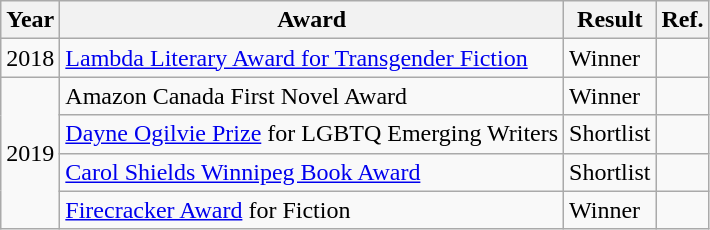<table class="wikitable sortable">
<tr>
<th>Year</th>
<th>Award</th>
<th>Result</th>
<th>Ref.</th>
</tr>
<tr>
<td>2018</td>
<td><a href='#'>Lambda Literary Award for Transgender Fiction</a></td>
<td>Winner</td>
<td></td>
</tr>
<tr>
<td rowspan="4">2019</td>
<td>Amazon Canada First Novel Award</td>
<td>Winner</td>
<td></td>
</tr>
<tr>
<td><a href='#'>Dayne Ogilvie Prize</a> for LGBTQ Emerging Writers</td>
<td>Shortlist</td>
<td></td>
</tr>
<tr>
<td><a href='#'>Carol Shields Winnipeg Book Award</a></td>
<td>Shortlist</td>
<td></td>
</tr>
<tr>
<td><a href='#'>Firecracker Award</a> for Fiction</td>
<td>Winner</td>
<td></td>
</tr>
</table>
